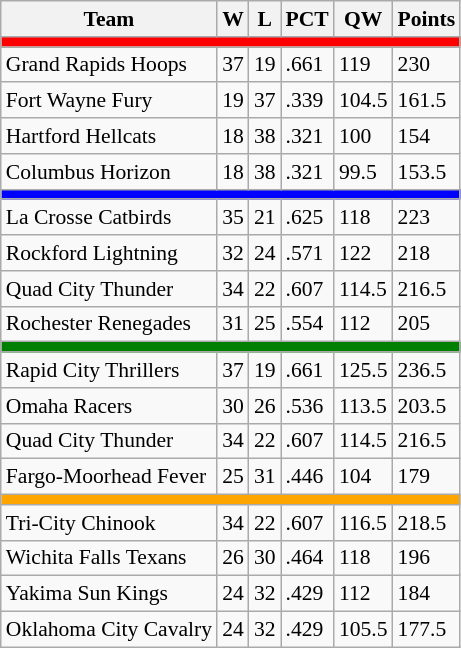<table class="wikitable" style="font-size:90%">
<tr>
<th>Team</th>
<th>W</th>
<th>L</th>
<th>PCT</th>
<th>QW</th>
<th>Points</th>
</tr>
<tr>
<th style="background:red" colspan="6"></th>
</tr>
<tr>
<td>Grand Rapids Hoops</td>
<td>37</td>
<td>19</td>
<td>.661</td>
<td>119</td>
<td>230</td>
</tr>
<tr>
<td>Fort Wayne Fury</td>
<td>19</td>
<td>37</td>
<td>.339</td>
<td>104.5</td>
<td>161.5</td>
</tr>
<tr>
<td>Hartford Hellcats</td>
<td>18</td>
<td>38</td>
<td>.321</td>
<td>100</td>
<td>154</td>
</tr>
<tr>
<td>Columbus Horizon</td>
<td>18</td>
<td>38</td>
<td>.321</td>
<td>99.5</td>
<td>153.5</td>
</tr>
<tr>
<th style="background:blue" colspan="6"></th>
</tr>
<tr>
<td>La Crosse Catbirds</td>
<td>35</td>
<td>21</td>
<td>.625</td>
<td>118</td>
<td>223</td>
</tr>
<tr>
<td>Rockford Lightning</td>
<td>32</td>
<td>24</td>
<td>.571</td>
<td>122</td>
<td>218</td>
</tr>
<tr>
<td>Quad City Thunder</td>
<td>34</td>
<td>22</td>
<td>.607</td>
<td>114.5</td>
<td>216.5</td>
</tr>
<tr>
<td>Rochester Renegades</td>
<td>31</td>
<td>25</td>
<td>.554</td>
<td>112</td>
<td>205</td>
</tr>
<tr>
<th style="background:green" colspan="6"></th>
</tr>
<tr>
<td>Rapid City Thrillers</td>
<td>37</td>
<td>19</td>
<td>.661</td>
<td>125.5</td>
<td>236.5</td>
</tr>
<tr>
<td>Omaha Racers</td>
<td>30</td>
<td>26</td>
<td>.536</td>
<td>113.5</td>
<td>203.5</td>
</tr>
<tr>
<td>Quad City Thunder</td>
<td>34</td>
<td>22</td>
<td>.607</td>
<td>114.5</td>
<td>216.5</td>
</tr>
<tr>
<td>Fargo-Moorhead Fever</td>
<td>25</td>
<td>31</td>
<td>.446</td>
<td>104</td>
<td>179</td>
</tr>
<tr>
<th style="background:orange" colspan="6"></th>
</tr>
<tr>
<td>Tri-City Chinook</td>
<td>34</td>
<td>22</td>
<td>.607</td>
<td>116.5</td>
<td>218.5</td>
</tr>
<tr>
<td>Wichita Falls Texans</td>
<td>26</td>
<td>30</td>
<td>.464</td>
<td>118</td>
<td>196</td>
</tr>
<tr>
<td>Yakima Sun Kings</td>
<td>24</td>
<td>32</td>
<td>.429</td>
<td>112</td>
<td>184</td>
</tr>
<tr>
<td>Oklahoma City Cavalry</td>
<td>24</td>
<td>32</td>
<td>.429</td>
<td>105.5</td>
<td>177.5</td>
</tr>
</table>
